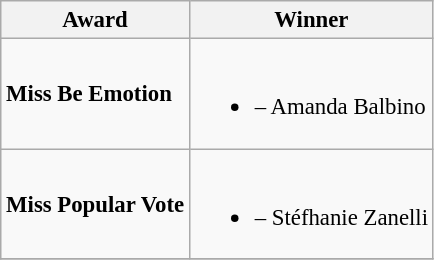<table class="wikitable sortable" style="font-size:95%;">
<tr>
<th>Award</th>
<th>Winner</th>
</tr>
<tr>
<td><strong>Miss Be Emotion</strong></td>
<td><br><ul><li><strong></strong> – Amanda Balbino</li></ul></td>
</tr>
<tr>
<td><strong>Miss Popular Vote</strong></td>
<td><br><ul><li><strong></strong> – Stéfhanie Zanelli</li></ul></td>
</tr>
<tr>
</tr>
</table>
